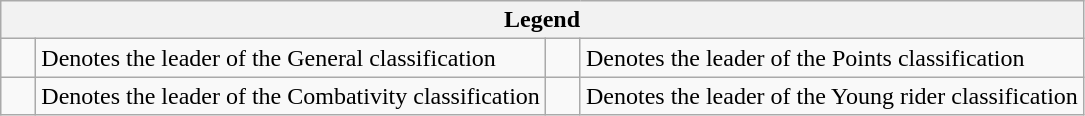<table class="wikitable">
<tr>
<th colspan=4>Legend</th>
</tr>
<tr>
<td>    </td>
<td>Denotes the leader of the General classification</td>
<td>    </td>
<td>Denotes the leader of the Points classification</td>
</tr>
<tr>
<td>    </td>
<td>Denotes the leader of the Combativity classification</td>
<td>    </td>
<td>Denotes the leader of the Young rider classification</td>
</tr>
</table>
